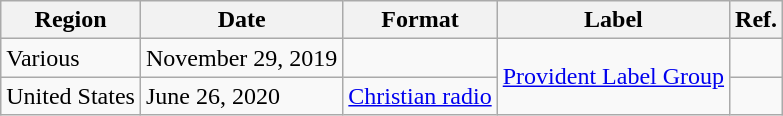<table class="wikitable plainrowheaders">
<tr>
<th scope="col">Region</th>
<th scope="col">Date</th>
<th scope="col">Format</th>
<th scope="col">Label</th>
<th scope="col">Ref.</th>
</tr>
<tr>
<td>Various</td>
<td>November 29, 2019</td>
<td><br></td>
<td rowspan="2"><a href='#'>Provident Label Group</a></td>
<td></td>
</tr>
<tr>
<td>United States</td>
<td>June 26, 2020</td>
<td><a href='#'>Christian radio</a></td>
<td></td>
</tr>
</table>
